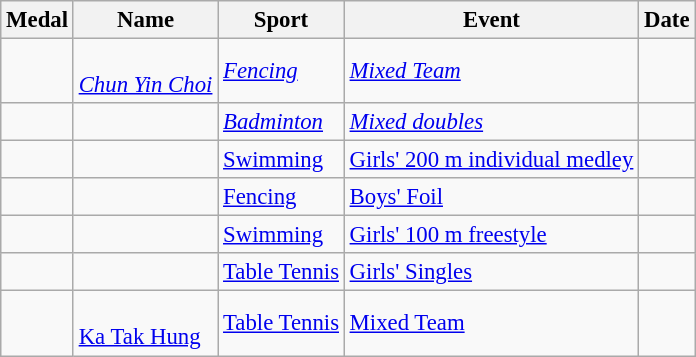<table class="wikitable sortable" style="font-size: 95%;">
<tr>
<th>Medal</th>
<th>Name</th>
<th>Sport</th>
<th>Event</th>
<th>Date</th>
</tr>
<tr>
<td><em></em></td>
<td><em><br><a href='#'>Chun Yin Choi</a></em></td>
<td><em><a href='#'>Fencing</a> </em></td>
<td><em><a href='#'>Mixed Team</a></em></td>
<td><em></em></td>
</tr>
<tr>
<td><em></em></td>
<td><em> </em></td>
<td><em><a href='#'>Badminton</a> </em></td>
<td><em><a href='#'>Mixed doubles</a> </em></td>
<td><em></em></td>
</tr>
<tr>
<td></td>
<td></td>
<td><a href='#'>Swimming</a></td>
<td><a href='#'>Girls' 200 m individual medley</a></td>
<td></td>
</tr>
<tr>
<td></td>
<td></td>
<td><a href='#'>Fencing</a></td>
<td><a href='#'>Boys' Foil</a></td>
<td></td>
</tr>
<tr>
<td></td>
<td></td>
<td><a href='#'>Swimming</a></td>
<td><a href='#'>Girls' 100 m freestyle</a></td>
<td></td>
</tr>
<tr>
<td></td>
<td></td>
<td><a href='#'>Table Tennis</a></td>
<td><a href='#'>Girls' Singles</a></td>
<td></td>
</tr>
<tr>
<td></td>
<td><br><a href='#'>Ka Tak Hung</a></td>
<td><a href='#'>Table Tennis</a></td>
<td><a href='#'>Mixed Team</a></td>
<td></td>
</tr>
</table>
